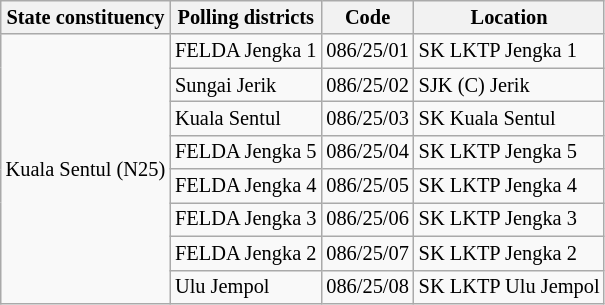<table class="wikitable sortable mw-collapsible" style="white-space:nowrap;font-size:85%">
<tr>
<th>State constituency</th>
<th>Polling districts</th>
<th>Code</th>
<th>Location</th>
</tr>
<tr>
<td rowspan="8">Kuala Sentul (N25)</td>
<td>FELDA Jengka 1</td>
<td>086/25/01</td>
<td>SK LKTP Jengka 1</td>
</tr>
<tr>
<td>Sungai Jerik</td>
<td>086/25/02</td>
<td>SJK (C) Jerik</td>
</tr>
<tr>
<td>Kuala Sentul</td>
<td>086/25/03</td>
<td>SK Kuala Sentul</td>
</tr>
<tr>
<td>FELDA Jengka 5</td>
<td>086/25/04</td>
<td>SK LKTP Jengka 5</td>
</tr>
<tr>
<td>FELDA Jengka 4</td>
<td>086/25/05</td>
<td>SK LKTP Jengka 4</td>
</tr>
<tr>
<td>FELDA Jengka 3</td>
<td>086/25/06</td>
<td>SK LKTP Jengka 3</td>
</tr>
<tr>
<td>FELDA Jengka 2</td>
<td>086/25/07</td>
<td>SK LKTP Jengka 2</td>
</tr>
<tr>
<td>Ulu Jempol</td>
<td>086/25/08</td>
<td>SK LKTP Ulu Jempol</td>
</tr>
</table>
